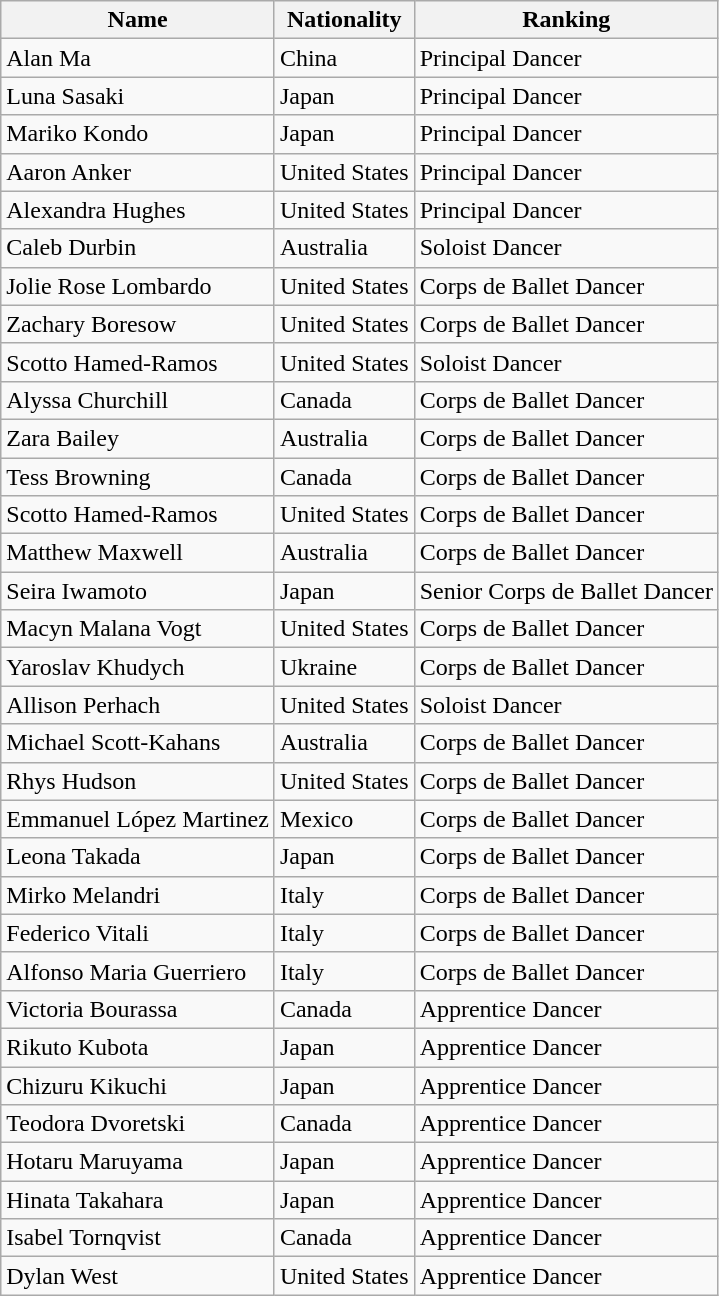<table class="wikitable sortable">
<tr>
<th>Name</th>
<th>Nationality</th>
<th>Ranking</th>
</tr>
<tr>
<td>Alan Ma</td>
<td>China</td>
<td>Principal Dancer</td>
</tr>
<tr>
<td>Luna Sasaki</td>
<td>Japan</td>
<td>Principal Dancer</td>
</tr>
<tr>
<td>Mariko Kondo</td>
<td>Japan</td>
<td>Principal Dancer</td>
</tr>
<tr>
<td>Aaron Anker</td>
<td>United States</td>
<td>Principal Dancer</td>
</tr>
<tr>
<td>Alexandra Hughes</td>
<td>United States</td>
<td>Principal Dancer</td>
</tr>
<tr>
<td>Caleb Durbin</td>
<td>Australia</td>
<td>Soloist Dancer</td>
</tr>
<tr>
<td>Jolie Rose Lombardo</td>
<td>United States</td>
<td>Corps de Ballet Dancer</td>
</tr>
<tr>
<td>Zachary Boresow</td>
<td>United States</td>
<td>Corps de Ballet Dancer</td>
</tr>
<tr>
<td>Scotto Hamed-Ramos</td>
<td>United States</td>
<td>Soloist Dancer</td>
</tr>
<tr>
<td>Alyssa Churchill</td>
<td>Canada</td>
<td>Corps de Ballet Dancer</td>
</tr>
<tr>
<td>Zara Bailey</td>
<td>Australia</td>
<td>Corps de Ballet Dancer</td>
</tr>
<tr Kurtis Grimaldi || Canada>
<td>Tess Browning</td>
<td>Canada</td>
<td>Corps de Ballet Dancer</td>
</tr>
<tr>
<td>Scotto Hamed-Ramos</td>
<td>United States</td>
<td>Corps de Ballet Dancer</td>
</tr>
<tr>
<td>Matthew Maxwell</td>
<td>Australia</td>
<td>Corps de Ballet Dancer</td>
</tr>
<tr>
<td>Seira Iwamoto</td>
<td>Japan</td>
<td>Senior Corps de Ballet Dancer</td>
</tr>
<tr>
<td>Macyn Malana Vogt</td>
<td>United States</td>
<td>Corps de Ballet Dancer</td>
</tr>
<tr>
<td>Yaroslav Khudych</td>
<td>Ukraine</td>
<td>Corps de Ballet Dancer</td>
</tr>
<tr>
<td>Allison Perhach</td>
<td>United States</td>
<td>Soloist Dancer</td>
</tr>
<tr>
<td>Michael Scott-Kahans</td>
<td>Australia</td>
<td>Corps de Ballet Dancer</td>
</tr>
<tr>
<td>Rhys Hudson</td>
<td>United States</td>
<td>Corps de Ballet Dancer</td>
</tr>
<tr>
<td>Emmanuel López Martinez</td>
<td>Mexico</td>
<td>Corps de Ballet Dancer</td>
</tr>
<tr>
<td>Leona Takada</td>
<td>Japan</td>
<td>Corps de Ballet Dancer</td>
</tr>
<tr>
<td>Mirko Melandri</td>
<td>Italy</td>
<td>Corps de Ballet Dancer</td>
</tr>
<tr>
<td>Federico Vitali</td>
<td>Italy</td>
<td>Corps de Ballet Dancer</td>
</tr>
<tr>
<td>Alfonso Maria Guerriero</td>
<td>Italy</td>
<td>Corps de Ballet Dancer</td>
</tr>
<tr>
<td>Victoria Bourassa</td>
<td>Canada</td>
<td>Apprentice Dancer</td>
</tr>
<tr>
<td>Rikuto Kubota</td>
<td>Japan</td>
<td>Apprentice Dancer</td>
</tr>
<tr>
<td>Chizuru Kikuchi</td>
<td>Japan</td>
<td>Apprentice Dancer</td>
</tr>
<tr>
<td>Teodora Dvoretski</td>
<td>Canada</td>
<td>Apprentice Dancer</td>
</tr>
<tr>
<td>Hotaru Maruyama</td>
<td>Japan</td>
<td>Apprentice Dancer</td>
</tr>
<tr>
<td>Hinata Takahara</td>
<td>Japan</td>
<td>Apprentice Dancer</td>
</tr>
<tr>
<td>Isabel Tornqvist</td>
<td>Canada</td>
<td>Apprentice Dancer</td>
</tr>
<tr>
<td>Dylan West</td>
<td>United States</td>
<td>Apprentice Dancer</td>
</tr>
</table>
